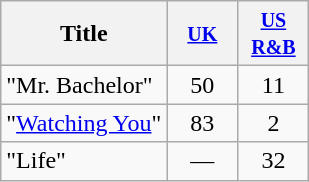<table class="wikitable">
<tr>
<th>Title</th>
<th width="40"><small><a href='#'>UK</a></small></th>
<th width="40"><small><a href='#'>US<br>R&B</a></small></th>
</tr>
<tr>
<td>"Mr. Bachelor"</td>
<td align="center">50</td>
<td align="center">11</td>
</tr>
<tr>
<td>"<a href='#'>Watching You</a>"</td>
<td align="center">83</td>
<td align="center">2</td>
</tr>
<tr>
<td>"Life"</td>
<td align="center">—</td>
<td align="center">32</td>
</tr>
</table>
